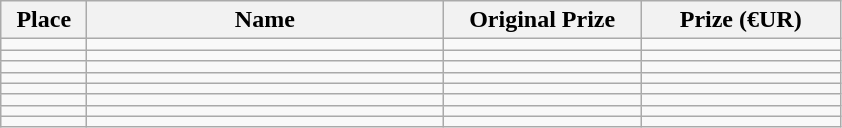<table class="wikitable">
<tr>
<th width="50">Place</th>
<th width="230">Name</th>
<th width="125">Original Prize</th>
<th width="125">Prize (€UR)</th>
</tr>
<tr>
<td></td>
<td></td>
<td></td>
<td></td>
</tr>
<tr>
<td></td>
<td></td>
<td></td>
<td></td>
</tr>
<tr>
<td></td>
<td></td>
<td></td>
<td></td>
</tr>
<tr>
<td></td>
<td></td>
<td></td>
<td></td>
</tr>
<tr>
<td></td>
<td></td>
<td></td>
<td></td>
</tr>
<tr>
<td></td>
<td></td>
<td></td>
<td></td>
</tr>
<tr>
<td></td>
<td></td>
<td></td>
<td></td>
</tr>
<tr>
<td></td>
<td></td>
<td></td>
<td></td>
</tr>
</table>
